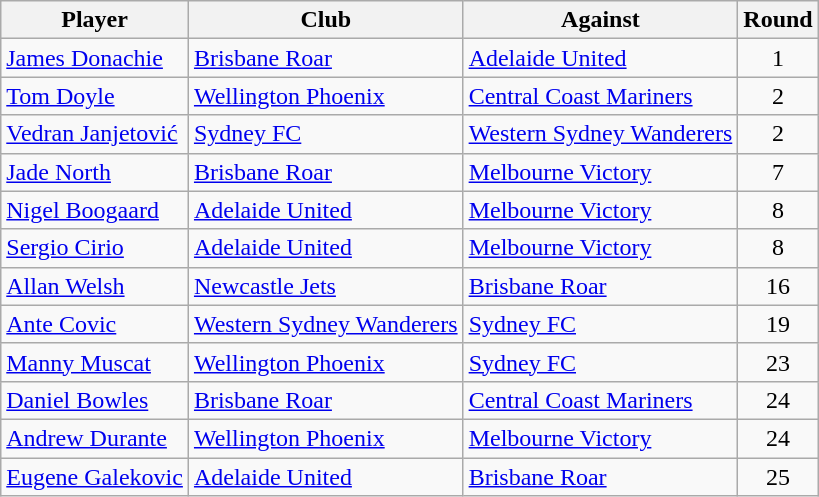<table class="wikitable" style="text-align:center;">
<tr>
<th>Player</th>
<th>Club</th>
<th>Against</th>
<th>Round</th>
</tr>
<tr>
<td align="left"> <a href='#'>James Donachie</a></td>
<td style="text-align:left;"><a href='#'>Brisbane Roar</a></td>
<td style="text-align:left;"><a href='#'>Adelaide United</a></td>
<td>1</td>
</tr>
<tr>
<td align="left"> <a href='#'>Tom Doyle</a></td>
<td style="text-align:left;"><a href='#'>Wellington Phoenix</a></td>
<td style="text-align:left;"><a href='#'>Central Coast Mariners</a></td>
<td>2</td>
</tr>
<tr>
<td align="left"> <a href='#'>Vedran Janjetović</a></td>
<td style="text-align:left;"><a href='#'>Sydney FC</a></td>
<td style="text-align:left;"><a href='#'>Western Sydney Wanderers</a></td>
<td>2</td>
</tr>
<tr>
<td align="left"> <a href='#'>Jade North</a></td>
<td style="text-align:left;"><a href='#'>Brisbane Roar</a></td>
<td style="text-align:left;"><a href='#'>Melbourne Victory</a></td>
<td>7</td>
</tr>
<tr>
<td align="left"> <a href='#'>Nigel Boogaard</a></td>
<td style="text-align:left;"><a href='#'>Adelaide United</a></td>
<td style="text-align:left;"><a href='#'>Melbourne Victory</a></td>
<td>8</td>
</tr>
<tr>
<td align="left"> <a href='#'>Sergio Cirio</a></td>
<td style="text-align:left;"><a href='#'>Adelaide United</a></td>
<td style="text-align:left;"><a href='#'>Melbourne Victory</a></td>
<td>8</td>
</tr>
<tr>
<td align="left"> <a href='#'>Allan Welsh</a></td>
<td style="text-align:left;"><a href='#'>Newcastle Jets</a></td>
<td style="text-align:left;"><a href='#'>Brisbane Roar</a></td>
<td>16</td>
</tr>
<tr>
<td align="left"> <a href='#'>Ante Covic</a></td>
<td style="text-align:left;"><a href='#'>Western Sydney Wanderers</a></td>
<td style="text-align:left;"><a href='#'>Sydney FC</a></td>
<td>19</td>
</tr>
<tr>
<td align="left"> <a href='#'>Manny Muscat</a></td>
<td style="text-align:left;"><a href='#'>Wellington Phoenix</a></td>
<td style="text-align:left;"><a href='#'>Sydney FC</a></td>
<td>23</td>
</tr>
<tr>
<td align="left"> <a href='#'>Daniel Bowles</a></td>
<td style="text-align:left;"><a href='#'>Brisbane Roar</a></td>
<td style="text-align:left;"><a href='#'>Central Coast Mariners</a></td>
<td>24</td>
</tr>
<tr>
<td align="left"> <a href='#'>Andrew Durante</a></td>
<td style="text-align:left;"><a href='#'>Wellington Phoenix</a></td>
<td style="text-align:left;"><a href='#'>Melbourne Victory</a></td>
<td>24</td>
</tr>
<tr>
<td align="left"> <a href='#'>Eugene Galekovic</a></td>
<td style="text-align:left;"><a href='#'>Adelaide United</a></td>
<td style="text-align:left;"><a href='#'>Brisbane Roar</a></td>
<td>25</td>
</tr>
</table>
